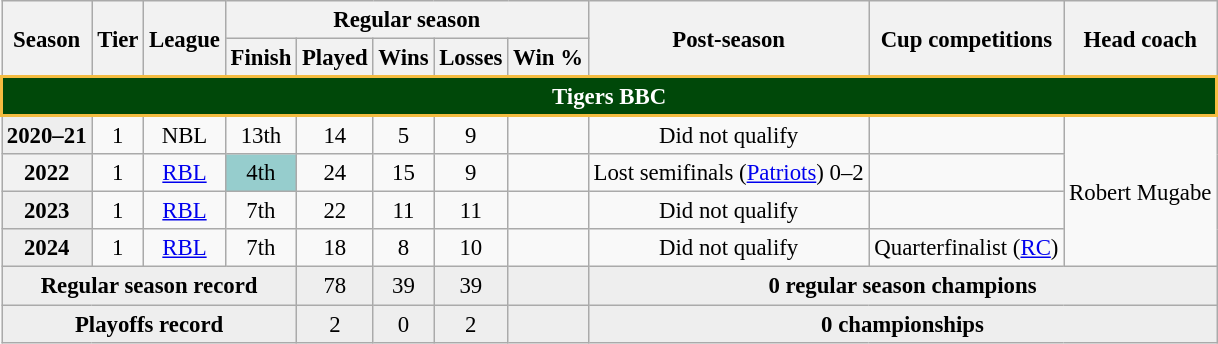<table class="wikitable" style="font-size:95%; text-align:center">
<tr>
<th rowspan="2">Season</th>
<th rowspan="2">Tier</th>
<th rowspan="2">League</th>
<th colspan="5">Regular season</th>
<th rowspan="2">Post-season</th>
<th rowspan="2">Cup competitions</th>
<th rowspan="2">Head coach</th>
</tr>
<tr>
<th>Finish</th>
<th>Played</th>
<th>Wins</th>
<th>Losses</th>
<th>Win %</th>
</tr>
<tr>
<td colspan="12" align="center" style="background:#004809; color:white; border:2px solid #f4bc41"><strong>Tigers BBC</strong></td>
</tr>
<tr>
<th style="background:#eee;">2020–21</th>
<td style="text-align:center;">1</td>
<td style="text-align:center;">NBL</td>
<td style="text-align:center;">13th</td>
<td style="text-align:center;">14</td>
<td style="text-align:center;">5</td>
<td style="text-align:center;">9</td>
<td style="text-align:center;"></td>
<td style="text-align:center;">Did not qualify</td>
<td></td>
<td rowspan="4">Robert Mugabe</td>
</tr>
<tr>
<th>2022</th>
<td>1</td>
<td><a href='#'>RBL</a></td>
<td style="background-color:#96CDCD;">4th</td>
<td>24</td>
<td>15</td>
<td>9</td>
<td></td>
<td>Lost semifinals (<a href='#'>Patriots</a>) 0–2</td>
<td></td>
</tr>
<tr>
<th style="background:#eee;">2023</th>
<td style="text-align:center;">1</td>
<td style="text-align:center;"><a href='#'>RBL</a></td>
<td>7th</td>
<td style="text-align:center;">22</td>
<td style="text-align:center;">11</td>
<td style="text-align:center;">11</td>
<td style="text-align:center;"></td>
<td style="text-align:center;">Did not qualify</td>
<td></td>
</tr>
<tr>
<th style="background:#eee;">2024</th>
<td style="text-align:center;">1</td>
<td style="text-align:center;"><a href='#'>RBL</a></td>
<td style="text-align:center;">7th</td>
<td style="text-align:center;">18</td>
<td style="text-align:center;">8</td>
<td style="text-align:center;">10</td>
<td style="text-align:center;"></td>
<td style="text-align:center;">Did not qualify</td>
<td>Quarterfinalist (<a href='#'>RC</a>)</td>
</tr>
<tr>
<th colspan="4" style="background:#eee;">Regular season record</th>
<td style="background:#eee;">78</td>
<td style="background:#eee;">39</td>
<td style="background:#eee;">39</td>
<td style="background:#eee;"></td>
<td colspan="3" style="background:#eee;"><strong>0 regular season champions</strong></td>
</tr>
<tr>
<th colspan="4" style="background:#eee;">Playoffs record</th>
<td style="background:#eee;">2</td>
<td style="background:#eee;">0</td>
<td style="background:#eee;">2</td>
<td style="background:#eee;"></td>
<td colspan="3" style="background:#eee;"><strong>0 championships</strong></td>
</tr>
</table>
